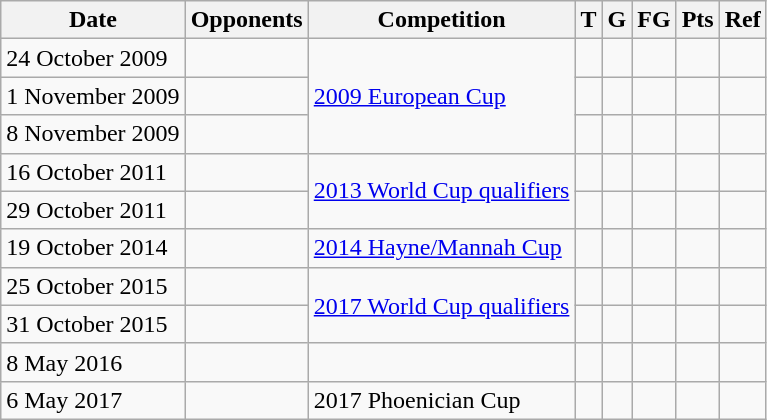<table class="wikitable">
<tr>
<th>Date</th>
<th>Opponents</th>
<th>Competition</th>
<th>T</th>
<th>G</th>
<th>FG</th>
<th>Pts</th>
<th>Ref</th>
</tr>
<tr>
<td>24 October 2009</td>
<td></td>
<td rowspan="3"><a href='#'>2009 European Cup</a></td>
<td></td>
<td></td>
<td></td>
<td></td>
<td></td>
</tr>
<tr>
<td>1 November 2009</td>
<td></td>
<td></td>
<td></td>
<td></td>
<td></td>
<td></td>
</tr>
<tr>
<td>8 November 2009</td>
<td></td>
<td></td>
<td></td>
<td></td>
<td></td>
<td></td>
</tr>
<tr>
<td>16 October 2011</td>
<td></td>
<td rowspan="2"><a href='#'>2013 World Cup qualifiers</a></td>
<td></td>
<td></td>
<td></td>
<td></td>
<td></td>
</tr>
<tr>
<td>29 October 2011</td>
<td></td>
<td></td>
<td></td>
<td></td>
<td></td>
<td></td>
</tr>
<tr>
<td>19 October 2014</td>
<td></td>
<td><a href='#'>2014 Hayne/Mannah Cup</a></td>
<td></td>
<td></td>
<td></td>
<td></td>
<td></td>
</tr>
<tr>
<td>25 October 2015</td>
<td></td>
<td rowspan="2"><a href='#'>2017 World Cup qualifiers</a></td>
<td></td>
<td></td>
<td></td>
<td></td>
<td></td>
</tr>
<tr>
<td>31 October 2015</td>
<td></td>
<td></td>
<td></td>
<td></td>
<td></td>
<td></td>
</tr>
<tr>
<td>8 May 2016</td>
<td></td>
<td></td>
<td></td>
<td></td>
<td></td>
<td></td>
<td></td>
</tr>
<tr>
<td>6 May 2017</td>
<td></td>
<td>2017 Phoenician Cup</td>
<td></td>
<td></td>
<td></td>
<td></td>
<td></td>
</tr>
</table>
